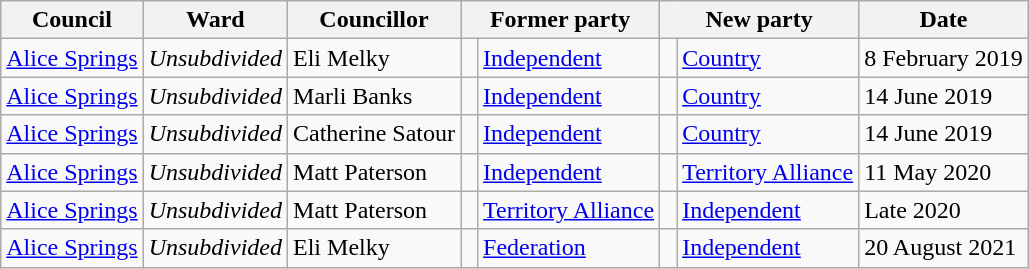<table class="wikitable sortable">
<tr>
<th>Council</th>
<th>Ward</th>
<th>Councillor</th>
<th colspan="2">Former party</th>
<th colspan="2">New party</th>
<th>Date</th>
</tr>
<tr>
<td><a href='#'>Alice Springs</a></td>
<td><em>Unsubdivided</em></td>
<td>Eli Melky</td>
<td> </td>
<td><a href='#'>Independent</a></td>
<td> </td>
<td><a href='#'>Country</a></td>
<td>8 February 2019</td>
</tr>
<tr>
<td><a href='#'>Alice Springs</a></td>
<td><em>Unsubdivided</em></td>
<td>Marli Banks</td>
<td> </td>
<td><a href='#'>Independent</a></td>
<td> </td>
<td><a href='#'>Country</a></td>
<td>14 June 2019</td>
</tr>
<tr>
<td><a href='#'>Alice Springs</a></td>
<td><em>Unsubdivided</em></td>
<td>Catherine Satour</td>
<td> </td>
<td><a href='#'>Independent</a></td>
<td> </td>
<td><a href='#'>Country</a></td>
<td>14 June 2019</td>
</tr>
<tr>
<td><a href='#'>Alice Springs</a></td>
<td><em>Unsubdivided</em></td>
<td>Matt Paterson</td>
<td> </td>
<td><a href='#'>Independent</a></td>
<td> </td>
<td><a href='#'>Territory Alliance</a></td>
<td>11 May 2020</td>
</tr>
<tr>
<td><a href='#'>Alice Springs</a></td>
<td><em>Unsubdivided</em></td>
<td>Matt Paterson</td>
<td> </td>
<td><a href='#'>Territory Alliance</a></td>
<td> </td>
<td><a href='#'>Independent</a></td>
<td>Late 2020</td>
</tr>
<tr>
<td><a href='#'>Alice Springs</a></td>
<td><em>Unsubdivided</em></td>
<td>Eli Melky</td>
<td> </td>
<td><a href='#'>Federation</a></td>
<td> </td>
<td><a href='#'>Independent</a></td>
<td>20 August 2021</td>
</tr>
</table>
